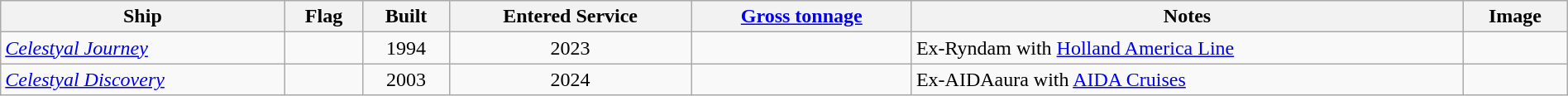<table class="wikitable sortable" style="width: 100%;">
<tr>
<th>Ship</th>
<th>Flag</th>
<th>Built</th>
<th>Entered Service</th>
<th><a href='#'>Gross tonnage</a></th>
<th>Notes</th>
<th>Image</th>
</tr>
<tr>
<td><em><a href='#'>Celestyal Journey</a></em></td>
<td align="Center"></td>
<td align="Center">1994</td>
<td align="Center">2023</td>
<td align="Center"></td>
<td>Ex-Ryndam with <a href='#'>Holland America Line</a></td>
<td></td>
</tr>
<tr>
<td><em><a href='#'>Celestyal Discovery</a></em></td>
<td align="Center"></td>
<td align="Center">2003</td>
<td align="Center">2024</td>
<td align="Center"></td>
<td>Ex-AIDAaura with <a href='#'>AIDA Cruises</a></td>
<td></td>
</tr>
</table>
